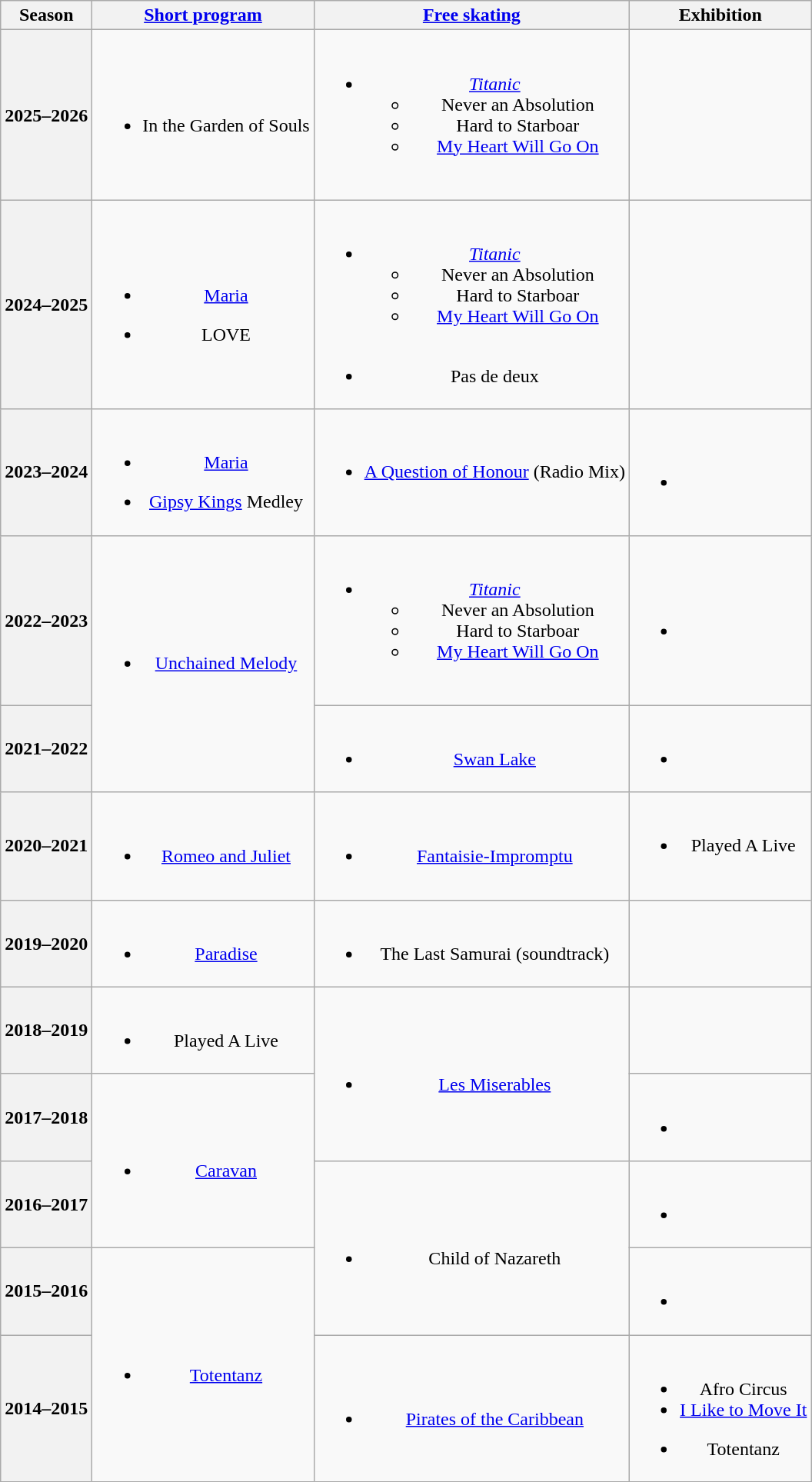<table class=wikitable style=text-align:center>
<tr>
<th>Season</th>
<th><a href='#'>Short program</a></th>
<th><a href='#'>Free skating</a></th>
<th>Exhibition</th>
</tr>
<tr>
<th>2025–2026 <br> </th>
<td><br><ul><li>In the Garden of Souls <br> </li></ul></td>
<td><br><ul><li><em><a href='#'>Titanic</a></em><ul><li>Never an Absolution</li><li>Hard to Starboar</li><li><a href='#'>My Heart Will Go On</a> <br><br></li></ul></li></ul></td>
<td></td>
</tr>
<tr>
<th>2024–2025 <br> </th>
<td><br><ul><li><a href='#'>Maria</a> <br> </li></ul><ul><li>LOVE <br> </li></ul></td>
<td><br><ul><li><em><a href='#'>Titanic</a></em><ul><li>Never an Absolution</li><li>Hard to Starboar</li><li><a href='#'>My Heart Will Go On</a> <br><br></li></ul></li></ul><ul><li>Pas de deux <br> </li></ul></td>
<td></td>
</tr>
<tr>
<th>2023–2024 <br> </th>
<td><br><ul><li><a href='#'>Maria</a> <br> </li></ul><ul><li><a href='#'>Gipsy Kings</a> Medley <br> </li></ul></td>
<td><br><ul><li><a href='#'>A Question of Honour</a> (Radio Mix) <br><br></li></ul></td>
<td><br><ul><li></li></ul></td>
</tr>
<tr>
<th>2022–2023 <br> </th>
<td rowspan=2><br><ul><li><a href='#'>Unchained Melody</a><br><br></li></ul></td>
<td><br><ul><li><em><a href='#'>Titanic</a></em><ul><li>Never an Absolution</li><li>Hard to Starboar</li><li><a href='#'>My Heart Will Go On</a> <br><br></li></ul></li></ul></td>
<td><br><ul><li></li></ul></td>
</tr>
<tr>
<th>2021–2022 <br> </th>
<td><br><ul><li><a href='#'>Swan Lake</a> <br></li></ul></td>
<td><br><ul><li></li></ul></td>
</tr>
<tr>
<th>2020–2021 <br> </th>
<td><br><ul><li><a href='#'>Romeo and Juliet</a><br></li></ul></td>
<td><br><ul><li><a href='#'>Fantaisie-Impromptu</a> <br></li></ul></td>
<td><br><ul><li>Played A Live<br><br></li></ul></td>
</tr>
<tr>
<th>2019–2020 <br></th>
<td><br><ul><li><a href='#'>Paradise</a><br></li></ul></td>
<td><br><ul><li>The Last Samurai (soundtrack)<br></li></ul></td>
<td></td>
</tr>
<tr>
<th>2018–2019<br></th>
<td><br><ul><li>Played A Live<br></li></ul></td>
<td rowspan=2><br><ul><li><a href='#'>Les Miserables</a> <br></li></ul></td>
<td></td>
</tr>
<tr>
<th>2017–2018 <br></th>
<td rowspan=2><br><ul><li><a href='#'>Caravan</a><br></li></ul></td>
<td><br><ul><li></li></ul></td>
</tr>
<tr>
<th>2016–2017 <br></th>
<td rowspan=2><br><ul><li>Child of Nazareth <br></li></ul></td>
<td><br><ul><li></li></ul></td>
</tr>
<tr>
<th>2015–2016 <br></th>
<td rowspan=2><br><ul><li><a href='#'>Totentanz</a> <br></li></ul></td>
<td><br><ul><li></li></ul></td>
</tr>
<tr>
<th>2014–2015</th>
<td><br><ul><li><a href='#'>Pirates of the Caribbean</a> <br> </li></ul></td>
<td><br><ul><li>Afro Circus</li><li><a href='#'>I Like to Move It</a> <br></li></ul><ul><li>Totentanz <br></li></ul></td>
</tr>
</table>
